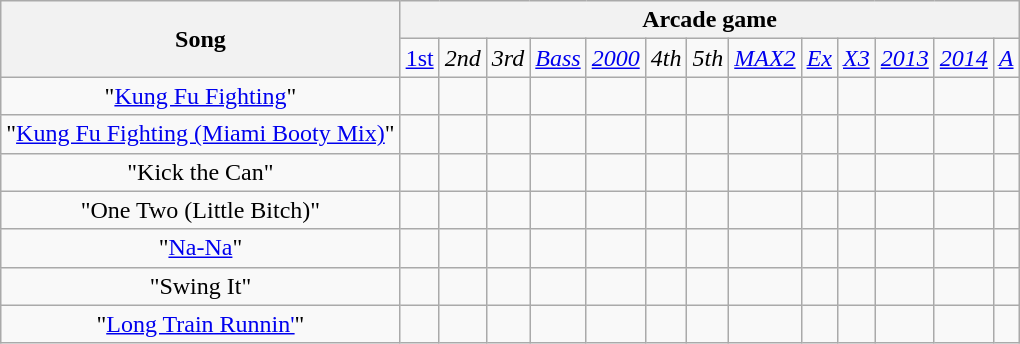<table class="wikitable" style="text-align:center">
<tr>
<th rowspan="2">Song</th>
<th colspan="13">Arcade game</th>
</tr>
<tr>
<td><a href='#'>1st</a></td>
<td><em>2nd</em></td>
<td><em>3rd</em></td>
<td><em><a href='#'>Bass</a></em></td>
<td><em><a href='#'>2000</a></em></td>
<td><em>4th</em></td>
<td><em>5th</em></td>
<td><em><a href='#'>MAX2</a></em></td>
<td><em><a href='#'>Ex</a></em></td>
<td><em><a href='#'>X3</a></em></td>
<td><em><a href='#'>2013</a></em></td>
<td><em><a href='#'>2014</a></em></td>
<td><em><a href='#'>A</a></em></td>
</tr>
<tr>
<td>"<a href='#'>Kung Fu Fighting</a>"</td>
<td></td>
<td></td>
<td></td>
<td></td>
<td></td>
<td></td>
<td></td>
<td></td>
<td></td>
<td></td>
<td></td>
<td></td>
<td></td>
</tr>
<tr>
<td>"<a href='#'>Kung Fu Fighting (Miami Booty Mix)</a>"</td>
<td></td>
<td></td>
<td></td>
<td></td>
<td></td>
<td></td>
<td></td>
<td></td>
<td></td>
<td></td>
<td></td>
<td></td>
<td></td>
</tr>
<tr>
<td>"Kick the Can"</td>
<td></td>
<td></td>
<td></td>
<td></td>
<td></td>
<td></td>
<td></td>
<td></td>
<td></td>
<td></td>
<td></td>
<td></td>
<td></td>
</tr>
<tr>
<td>"One Two (Little Bitch)"</td>
<td></td>
<td></td>
<td></td>
<td></td>
<td></td>
<td></td>
<td></td>
<td></td>
<td></td>
<td></td>
<td></td>
<td></td>
<td></td>
</tr>
<tr>
<td>"<a href='#'>Na-Na</a>"</td>
<td></td>
<td></td>
<td></td>
<td></td>
<td></td>
<td></td>
<td></td>
<td></td>
<td></td>
<td></td>
<td></td>
<td></td>
<td></td>
</tr>
<tr>
<td>"Swing It"</td>
<td></td>
<td></td>
<td></td>
<td></td>
<td></td>
<td></td>
<td></td>
<td></td>
<td></td>
<td></td>
<td></td>
<td></td>
<td></td>
</tr>
<tr>
<td>"<a href='#'>Long Train Runnin'</a>"</td>
<td></td>
<td></td>
<td></td>
<td></td>
<td></td>
<td></td>
<td></td>
<td></td>
<td></td>
<td></td>
<td></td>
<td></td>
<td></td>
</tr>
</table>
